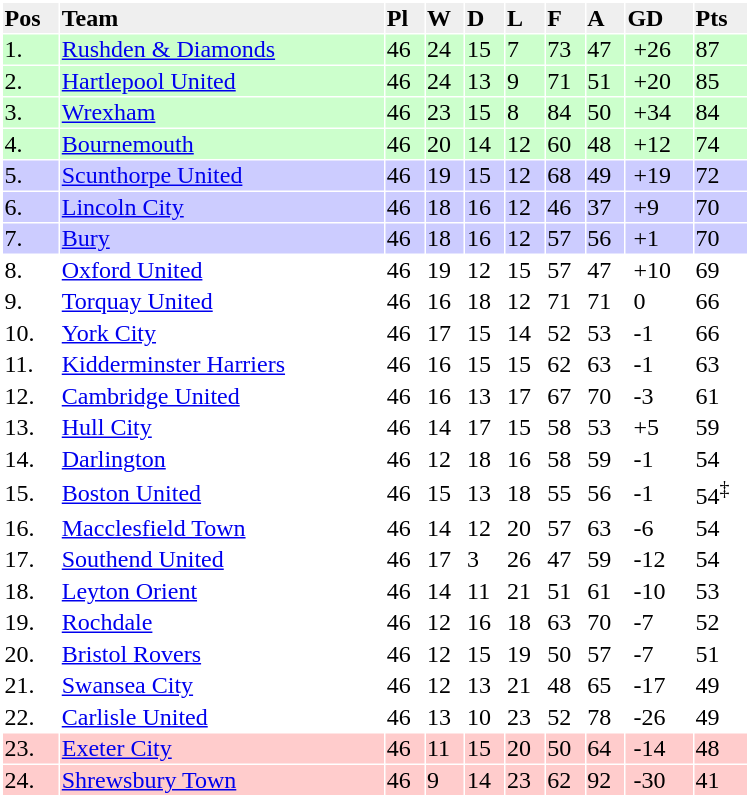<table cellspacing="1" cellpadding="1" style="border:1px solid #fff; background:#fff; width:500px;">
<tr style="text-align:left; background:#efefef;">
<th>Pos</th>
<th>Team</th>
<th>Pl</th>
<th>W</th>
<th>D</th>
<th>L</th>
<th>F</th>
<th>A</th>
<th>GD</th>
<th>Pts</th>
</tr>
<tr style="background:#cfc;">
<td>1.</td>
<td><a href='#'>Rushden & Diamonds</a></td>
<td>46</td>
<td>24</td>
<td>15</td>
<td>7</td>
<td>73</td>
<td>47</td>
<td> +26</td>
<td>87</td>
</tr>
<tr style="background:#cfc;">
<td>2.</td>
<td><a href='#'>Hartlepool United</a></td>
<td>46</td>
<td>24</td>
<td>13</td>
<td>9</td>
<td>71</td>
<td>51</td>
<td> +20</td>
<td>85</td>
</tr>
<tr style="background:#cfc;">
<td>3.</td>
<td><a href='#'>Wrexham</a></td>
<td>46</td>
<td>23</td>
<td>15</td>
<td>8</td>
<td>84</td>
<td>50</td>
<td> +34</td>
<td>84</td>
</tr>
<tr style="background:#cfc;">
<td>4.</td>
<td><a href='#'>Bournemouth</a></td>
<td>46</td>
<td>20</td>
<td>14</td>
<td>12</td>
<td>60</td>
<td>48</td>
<td> +12</td>
<td>74</td>
</tr>
<tr style="background:#ccf;">
<td>5.</td>
<td><a href='#'>Scunthorpe United</a></td>
<td>46</td>
<td>19</td>
<td>15</td>
<td>12</td>
<td>68</td>
<td>49</td>
<td> +19</td>
<td>72</td>
</tr>
<tr style="background:#ccf;">
<td>6.</td>
<td><a href='#'>Lincoln City</a></td>
<td>46</td>
<td>18</td>
<td>16</td>
<td>12</td>
<td>46</td>
<td>37</td>
<td> +9</td>
<td>70</td>
</tr>
<tr style="background:#ccf;">
<td>7.</td>
<td><a href='#'>Bury</a></td>
<td>46</td>
<td>18</td>
<td>16</td>
<td>12</td>
<td>57</td>
<td>56</td>
<td> +1</td>
<td>70</td>
</tr>
<tr>
<td>8.</td>
<td><a href='#'>Oxford United</a></td>
<td>46</td>
<td>19</td>
<td>12</td>
<td>15</td>
<td>57</td>
<td>47</td>
<td> +10</td>
<td>69</td>
</tr>
<tr>
<td>9.</td>
<td><a href='#'>Torquay United</a></td>
<td>46</td>
<td>16</td>
<td>18</td>
<td>12</td>
<td>71</td>
<td>71</td>
<td> 0</td>
<td>66</td>
</tr>
<tr>
<td>10.</td>
<td><a href='#'>York City</a></td>
<td>46</td>
<td>17</td>
<td>15</td>
<td>14</td>
<td>52</td>
<td>53</td>
<td> -1</td>
<td>66</td>
</tr>
<tr>
<td>11.</td>
<td><a href='#'>Kidderminster Harriers</a></td>
<td>46</td>
<td>16</td>
<td>15</td>
<td>15</td>
<td>62</td>
<td>63</td>
<td> -1</td>
<td>63</td>
</tr>
<tr>
<td>12.</td>
<td><a href='#'>Cambridge United</a></td>
<td>46</td>
<td>16</td>
<td>13</td>
<td>17</td>
<td>67</td>
<td>70</td>
<td> -3</td>
<td>61</td>
</tr>
<tr>
<td>13.</td>
<td><a href='#'>Hull City</a></td>
<td>46</td>
<td>14</td>
<td>17</td>
<td>15</td>
<td>58</td>
<td>53</td>
<td> +5</td>
<td>59</td>
</tr>
<tr>
<td>14.</td>
<td><a href='#'>Darlington</a></td>
<td>46</td>
<td>12</td>
<td>18</td>
<td>16</td>
<td>58</td>
<td>59</td>
<td> -1</td>
<td>54</td>
</tr>
<tr>
<td>15.</td>
<td><a href='#'>Boston United</a></td>
<td>46</td>
<td>15</td>
<td>13</td>
<td>18</td>
<td>55</td>
<td>56</td>
<td> -1</td>
<td>54<sup>‡</sup></td>
</tr>
<tr>
<td>16.</td>
<td><a href='#'>Macclesfield Town</a></td>
<td>46</td>
<td>14</td>
<td>12</td>
<td>20</td>
<td>57</td>
<td>63</td>
<td> -6</td>
<td>54</td>
</tr>
<tr>
<td>17.</td>
<td><a href='#'>Southend United</a></td>
<td>46</td>
<td>17</td>
<td>3</td>
<td>26</td>
<td>47</td>
<td>59</td>
<td> -12</td>
<td>54</td>
</tr>
<tr>
<td>18.</td>
<td><a href='#'>Leyton Orient</a></td>
<td>46</td>
<td>14</td>
<td>11</td>
<td>21</td>
<td>51</td>
<td>61</td>
<td> -10</td>
<td>53</td>
</tr>
<tr>
<td>19.</td>
<td><a href='#'>Rochdale</a></td>
<td>46</td>
<td>12</td>
<td>16</td>
<td>18</td>
<td>63</td>
<td>70</td>
<td> -7</td>
<td>52</td>
</tr>
<tr>
<td>20.</td>
<td><a href='#'>Bristol Rovers</a></td>
<td>46</td>
<td>12</td>
<td>15</td>
<td>19</td>
<td>50</td>
<td>57</td>
<td> -7</td>
<td>51</td>
</tr>
<tr>
<td>21.</td>
<td><a href='#'>Swansea City</a></td>
<td>46</td>
<td>12</td>
<td>13</td>
<td>21</td>
<td>48</td>
<td>65</td>
<td> -17</td>
<td>49</td>
</tr>
<tr>
<td>22.</td>
<td><a href='#'>Carlisle United</a></td>
<td>46</td>
<td>13</td>
<td>10</td>
<td>23</td>
<td>52</td>
<td>78</td>
<td> -26</td>
<td>49</td>
</tr>
<tr style="background:#fcc;">
<td>23.</td>
<td><a href='#'>Exeter City</a></td>
<td>46</td>
<td>11</td>
<td>15</td>
<td>20</td>
<td>50</td>
<td>64</td>
<td> -14</td>
<td>48</td>
</tr>
<tr style="background:#fcc;">
<td>24.</td>
<td><a href='#'>Shrewsbury Town</a></td>
<td>46</td>
<td>9</td>
<td>14</td>
<td>23</td>
<td>62</td>
<td>92</td>
<td> -30</td>
<td>41</td>
</tr>
</table>
